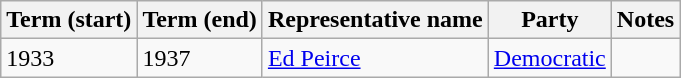<table class="wikitable sortable">
<tr>
<th>Term (start)</th>
<th>Term (end)</th>
<th>Representative name</th>
<th>Party</th>
<th>Notes</th>
</tr>
<tr>
<td>1933</td>
<td>1937</td>
<td><a href='#'>Ed Peirce</a></td>
<td><a href='#'>Democratic</a></td>
</tr>
</table>
